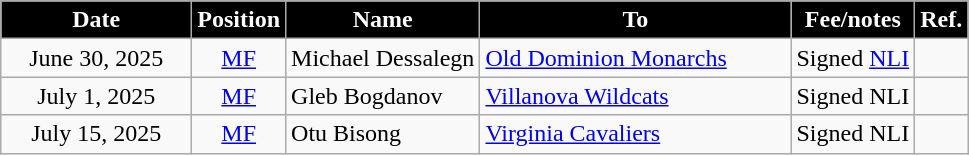<table class="wikitable" style="text-align:center; ">
<tr>
<th style="background:#000000; color:#FFFFFF; width:120px;">Date</th>
<th style="background:#000000; color:#FFFFFF; width:50px;">Position</th>
<th style="background:#000000; color:#FFFFFF;">Name</th>
<th style="background:#000000; color:#FFFFFF; width:200px;">To</th>
<th style="background:#000000; color:#FFFFFF;">Fee/notes</th>
<th style="background:#000000; color:#FFFFFF; width:25px;">Ref.</th>
</tr>
<tr>
<td>June 30, 2025</td>
<td><a href='#'>MF</a></td>
<td align="left"> Michael Dessalegn</td>
<td align="left"> <a href='#'>Old Dominion Monarchs</a></td>
<td>Signed <a href='#'>NLI</a></td>
<td></td>
</tr>
<tr>
<td>July 1, 2025</td>
<td><a href='#'>MF</a></td>
<td align="left"> Gleb Bogdanov</td>
<td align="left"> <a href='#'>Villanova Wildcats</a></td>
<td>Signed NLI</td>
<td></td>
</tr>
<tr>
<td>July 15, 2025</td>
<td><a href='#'>MF</a></td>
<td align="left"> Otu Bisong</td>
<td align="left"> <a href='#'>Virginia Cavaliers</a></td>
<td>Signed NLI</td>
<td></td>
</tr>
</table>
